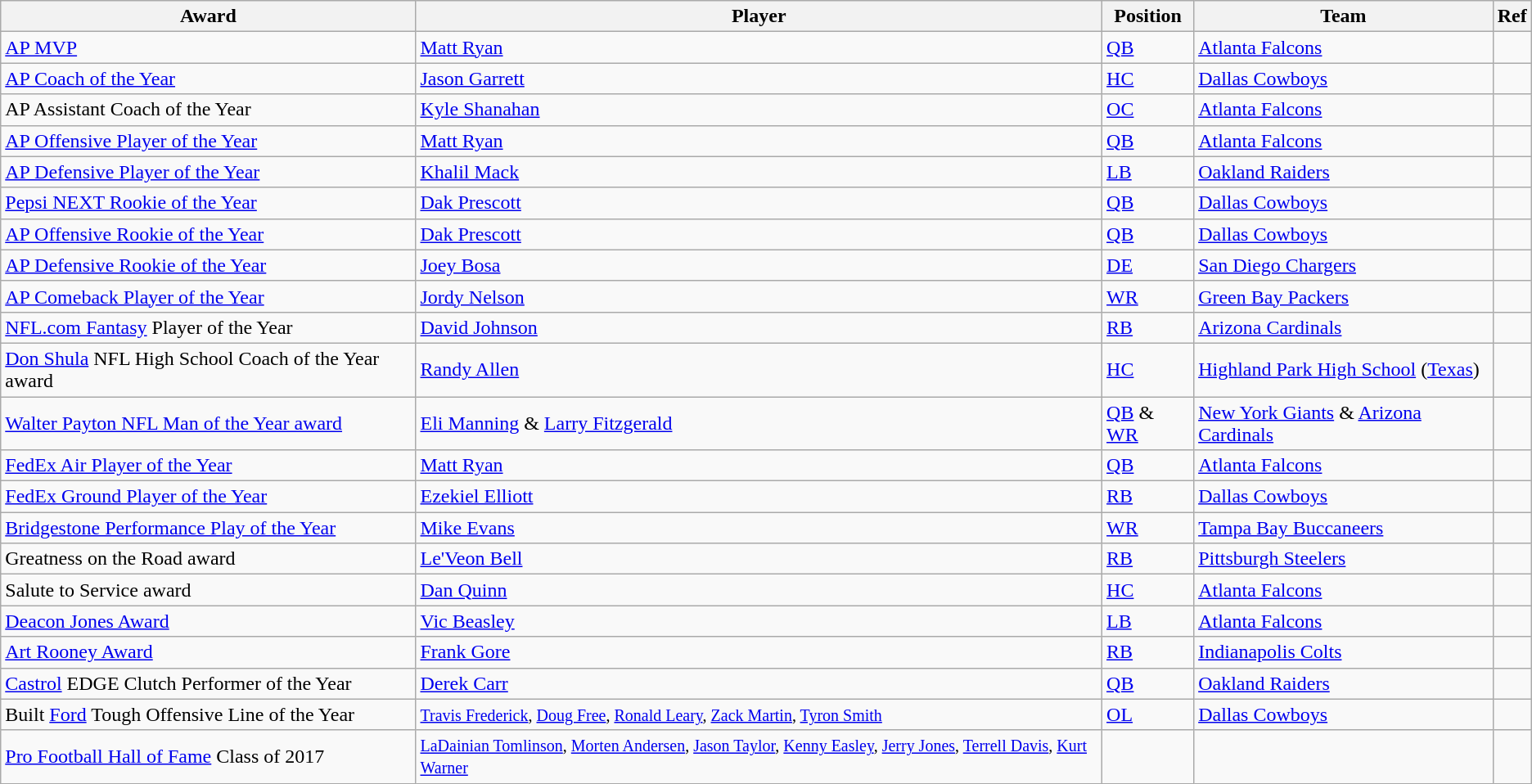<table class="wikitable sortable">
<tr>
<th>Award</th>
<th>Player</th>
<th>Position</th>
<th>Team</th>
<th>Ref</th>
</tr>
<tr>
<td><a href='#'>AP MVP</a></td>
<td><a href='#'>Matt Ryan</a></td>
<td><a href='#'>QB</a></td>
<td><a href='#'>Atlanta Falcons</a></td>
<td></td>
</tr>
<tr>
<td><a href='#'>AP Coach of the Year</a></td>
<td><a href='#'>Jason Garrett</a></td>
<td><a href='#'>HC</a></td>
<td><a href='#'>Dallas Cowboys</a></td>
<td></td>
</tr>
<tr>
<td>AP Assistant Coach of the Year</td>
<td><a href='#'>Kyle Shanahan</a></td>
<td><a href='#'>OC</a></td>
<td><a href='#'>Atlanta Falcons</a></td>
<td></td>
</tr>
<tr>
<td><a href='#'>AP Offensive Player of the Year</a></td>
<td><a href='#'>Matt Ryan</a></td>
<td><a href='#'>QB</a></td>
<td><a href='#'>Atlanta Falcons</a></td>
<td></td>
</tr>
<tr>
<td><a href='#'>AP Defensive Player of the Year</a></td>
<td><a href='#'>Khalil Mack</a></td>
<td><a href='#'>LB</a></td>
<td><a href='#'>Oakland Raiders</a></td>
<td></td>
</tr>
<tr>
<td><a href='#'>Pepsi NEXT Rookie of the Year</a></td>
<td><a href='#'>Dak Prescott</a></td>
<td><a href='#'>QB</a></td>
<td><a href='#'>Dallas Cowboys</a></td>
<td></td>
</tr>
<tr>
<td><a href='#'>AP Offensive Rookie of the Year</a></td>
<td><a href='#'>Dak Prescott</a></td>
<td><a href='#'>QB</a></td>
<td><a href='#'>Dallas Cowboys</a></td>
<td></td>
</tr>
<tr>
<td><a href='#'>AP Defensive Rookie of the Year</a></td>
<td><a href='#'>Joey Bosa</a></td>
<td><a href='#'>DE</a></td>
<td><a href='#'>San Diego Chargers</a></td>
<td></td>
</tr>
<tr>
<td><a href='#'>AP Comeback Player of the Year</a></td>
<td><a href='#'>Jordy Nelson</a></td>
<td><a href='#'>WR</a></td>
<td><a href='#'>Green Bay Packers</a></td>
<td></td>
</tr>
<tr>
<td><a href='#'>NFL.com Fantasy</a> Player of the Year</td>
<td><a href='#'>David Johnson</a></td>
<td><a href='#'>RB</a></td>
<td><a href='#'>Arizona Cardinals</a></td>
<td></td>
</tr>
<tr>
<td><a href='#'>Don Shula</a> NFL High School Coach of the Year award</td>
<td><a href='#'>Randy Allen</a></td>
<td><a href='#'>HC</a></td>
<td><a href='#'>Highland Park High School</a> (<a href='#'>Texas</a>)</td>
<td></td>
</tr>
<tr>
<td><a href='#'>Walter Payton NFL Man of the Year award</a></td>
<td><a href='#'>Eli Manning</a> & <a href='#'>Larry Fitzgerald</a></td>
<td><a href='#'>QB</a> & <a href='#'>WR</a></td>
<td><a href='#'>New York Giants</a> & <a href='#'>Arizona Cardinals</a></td>
<td></td>
</tr>
<tr>
<td><a href='#'>FedEx Air Player of the Year</a></td>
<td><a href='#'>Matt Ryan</a></td>
<td><a href='#'>QB</a></td>
<td><a href='#'>Atlanta Falcons</a></td>
<td></td>
</tr>
<tr>
<td><a href='#'>FedEx Ground Player of the Year</a></td>
<td><a href='#'>Ezekiel Elliott</a></td>
<td><a href='#'>RB</a></td>
<td><a href='#'>Dallas Cowboys</a></td>
<td></td>
</tr>
<tr>
<td><a href='#'>Bridgestone Performance Play of the Year</a></td>
<td><a href='#'>Mike Evans</a></td>
<td><a href='#'>WR</a></td>
<td><a href='#'>Tampa Bay Buccaneers</a></td>
<td></td>
</tr>
<tr>
<td>Greatness on the Road award</td>
<td><a href='#'>Le'Veon Bell</a></td>
<td><a href='#'>RB</a></td>
<td><a href='#'>Pittsburgh Steelers</a></td>
<td></td>
</tr>
<tr>
<td>Salute to Service award</td>
<td><a href='#'>Dan Quinn</a></td>
<td><a href='#'>HC</a></td>
<td><a href='#'>Atlanta Falcons</a></td>
<td></td>
</tr>
<tr>
<td><a href='#'>Deacon Jones Award</a></td>
<td><a href='#'>Vic Beasley</a></td>
<td><a href='#'>LB</a></td>
<td><a href='#'>Atlanta Falcons</a></td>
<td></td>
</tr>
<tr>
<td><a href='#'>Art Rooney Award</a></td>
<td><a href='#'>Frank Gore</a></td>
<td><a href='#'>RB</a></td>
<td><a href='#'>Indianapolis Colts</a></td>
<td></td>
</tr>
<tr>
<td><a href='#'>Castrol</a> EDGE Clutch Performer of the Year</td>
<td><a href='#'>Derek Carr</a></td>
<td><a href='#'>QB</a></td>
<td><a href='#'>Oakland Raiders</a></td>
<td></td>
</tr>
<tr>
<td>Built <a href='#'>Ford</a> Tough Offensive Line of the Year</td>
<td><small><a href='#'>Travis Frederick</a>, <a href='#'>Doug Free</a>, <a href='#'>Ronald Leary</a>, <a href='#'>Zack Martin</a>, <a href='#'>Tyron Smith</a></small></td>
<td><a href='#'>OL</a></td>
<td><a href='#'>Dallas Cowboys</a></td>
<td></td>
</tr>
<tr>
<td><a href='#'>Pro Football Hall of Fame</a> Class of 2017</td>
<td><small><a href='#'>LaDainian Tomlinson</a>, <a href='#'>Morten Andersen</a>, <a href='#'>Jason Taylor</a>, <a href='#'>Kenny Easley</a>, <a href='#'>Jerry Jones</a>, <a href='#'>Terrell Davis</a>, <a href='#'>Kurt Warner</a></small></td>
<td></td>
<td></td>
<td></td>
</tr>
</table>
